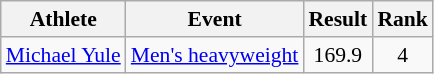<table class="wikitable" style="font-size:90%">
<tr>
<th>Athlete</th>
<th>Event</th>
<th>Result</th>
<th>Rank</th>
</tr>
<tr align=center>
<td align=left><a href='#'>Michael Yule</a></td>
<td align=left><a href='#'>Men's heavyweight</a></td>
<td>169.9</td>
<td>4</td>
</tr>
</table>
